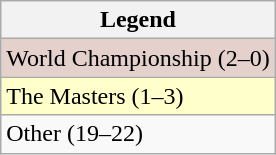<table class="wikitable sortable">
<tr>
<th>Legend</th>
</tr>
<tr bgcolor="#e5d1cb">
<td>World Championship (2–0)</td>
</tr>
<tr bgcolor="ffffcc">
<td>The Masters (1–3)</td>
</tr>
<tr>
<td>Other (19–22)</td>
</tr>
</table>
